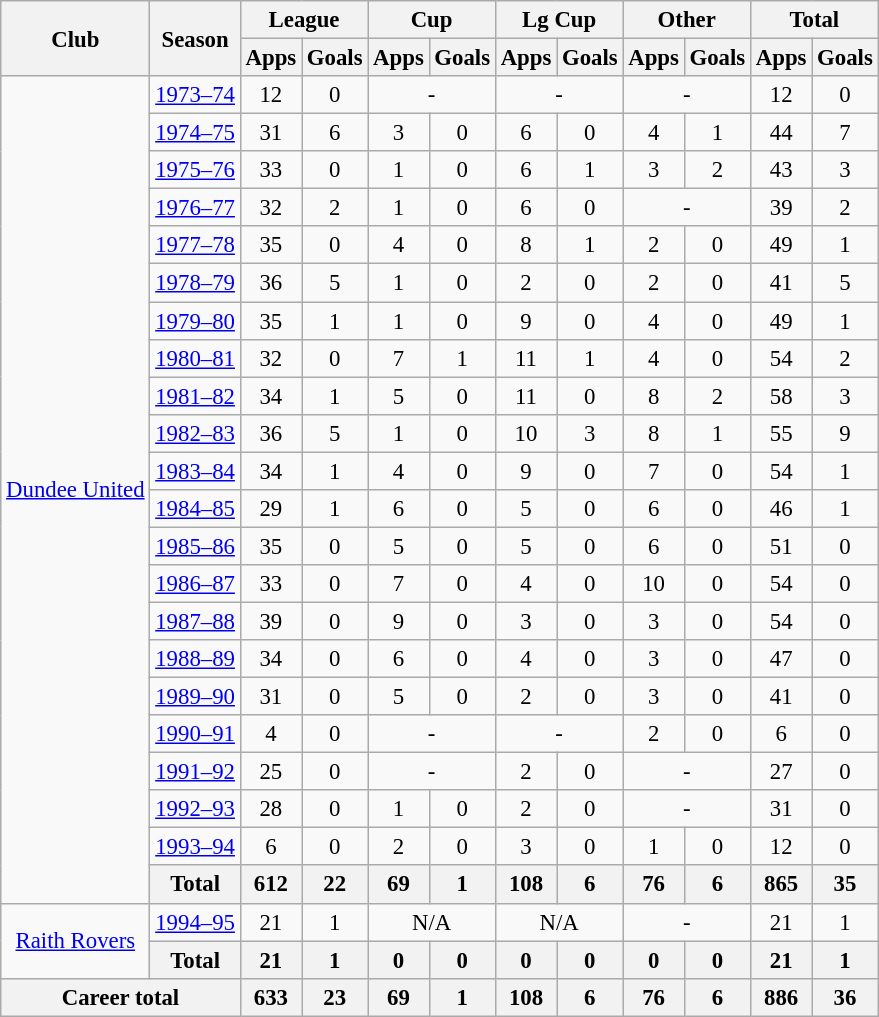<table class="wikitable" style="font-size:95%; text-align:center">
<tr>
<th rowspan="2">Club</th>
<th rowspan="2">Season</th>
<th colspan="2">League</th>
<th colspan="2">Cup</th>
<th colspan="2">Lg Cup</th>
<th colspan="2">Other</th>
<th colspan="2">Total</th>
</tr>
<tr>
<th>Apps</th>
<th>Goals</th>
<th>Apps</th>
<th>Goals</th>
<th>Apps</th>
<th>Goals</th>
<th>Apps</th>
<th>Goals</th>
<th>Apps</th>
<th>Goals</th>
</tr>
<tr>
<td rowspan="22"><a href='#'>Dundee United</a></td>
<td><a href='#'>1973–74</a></td>
<td>12</td>
<td>0</td>
<td colspan="2">-</td>
<td colspan="2">-</td>
<td colspan="2">-</td>
<td>12</td>
<td>0</td>
</tr>
<tr>
<td><a href='#'>1974–75</a></td>
<td>31</td>
<td>6</td>
<td>3</td>
<td>0</td>
<td>6</td>
<td>0</td>
<td>4</td>
<td>1</td>
<td>44</td>
<td>7</td>
</tr>
<tr>
<td><a href='#'>1975–76</a></td>
<td>33</td>
<td>0</td>
<td>1</td>
<td>0</td>
<td>6</td>
<td>1</td>
<td>3</td>
<td>2</td>
<td>43</td>
<td>3</td>
</tr>
<tr>
<td><a href='#'>1976–77</a></td>
<td>32</td>
<td>2</td>
<td>1</td>
<td>0</td>
<td>6</td>
<td>0</td>
<td colspan="2">-</td>
<td>39</td>
<td>2</td>
</tr>
<tr>
<td><a href='#'>1977–78</a></td>
<td>35</td>
<td>0</td>
<td>4</td>
<td>0</td>
<td>8</td>
<td>1</td>
<td>2</td>
<td>0</td>
<td>49</td>
<td>1</td>
</tr>
<tr>
<td><a href='#'>1978–79</a></td>
<td>36</td>
<td>5</td>
<td>1</td>
<td>0</td>
<td>2</td>
<td>0</td>
<td>2</td>
<td>0</td>
<td>41</td>
<td>5</td>
</tr>
<tr>
<td><a href='#'>1979–80</a></td>
<td>35</td>
<td>1</td>
<td>1</td>
<td>0</td>
<td>9</td>
<td>0</td>
<td>4</td>
<td>0</td>
<td>49</td>
<td>1</td>
</tr>
<tr>
<td><a href='#'>1980–81</a></td>
<td>32</td>
<td>0</td>
<td>7</td>
<td>1</td>
<td>11</td>
<td>1</td>
<td>4</td>
<td>0</td>
<td>54</td>
<td>2</td>
</tr>
<tr>
<td><a href='#'>1981–82</a></td>
<td>34</td>
<td>1</td>
<td>5</td>
<td>0</td>
<td>11</td>
<td>0</td>
<td>8</td>
<td>2</td>
<td>58</td>
<td>3</td>
</tr>
<tr>
<td><a href='#'>1982–83</a></td>
<td>36</td>
<td>5</td>
<td>1</td>
<td>0</td>
<td>10</td>
<td>3</td>
<td>8</td>
<td>1</td>
<td>55</td>
<td>9</td>
</tr>
<tr>
<td><a href='#'>1983–84</a></td>
<td>34</td>
<td>1</td>
<td>4</td>
<td>0</td>
<td>9</td>
<td>0</td>
<td>7</td>
<td>0</td>
<td>54</td>
<td>1</td>
</tr>
<tr>
<td><a href='#'>1984–85</a></td>
<td>29</td>
<td>1</td>
<td>6</td>
<td>0</td>
<td>5</td>
<td>0</td>
<td>6</td>
<td>0</td>
<td>46</td>
<td>1</td>
</tr>
<tr>
<td><a href='#'>1985–86</a></td>
<td>35</td>
<td>0</td>
<td>5</td>
<td>0</td>
<td>5</td>
<td>0</td>
<td>6</td>
<td>0</td>
<td>51</td>
<td>0</td>
</tr>
<tr>
<td><a href='#'>1986–87</a></td>
<td>33</td>
<td>0</td>
<td>7</td>
<td>0</td>
<td>4</td>
<td>0</td>
<td>10</td>
<td>0</td>
<td>54</td>
<td>0</td>
</tr>
<tr>
<td><a href='#'>1987–88</a></td>
<td>39</td>
<td>0</td>
<td>9</td>
<td>0</td>
<td>3</td>
<td>0</td>
<td>3</td>
<td>0</td>
<td>54</td>
<td>0</td>
</tr>
<tr>
<td><a href='#'>1988–89</a></td>
<td>34</td>
<td>0</td>
<td>6</td>
<td>0</td>
<td>4</td>
<td>0</td>
<td>3</td>
<td>0</td>
<td>47</td>
<td>0</td>
</tr>
<tr>
<td><a href='#'>1989–90</a></td>
<td>31</td>
<td>0</td>
<td>5</td>
<td>0</td>
<td>2</td>
<td>0</td>
<td>3</td>
<td>0</td>
<td>41</td>
<td>0</td>
</tr>
<tr>
<td><a href='#'>1990–91</a></td>
<td>4</td>
<td>0</td>
<td colspan="2">-</td>
<td colspan="2">-</td>
<td>2</td>
<td>0</td>
<td>6</td>
<td>0</td>
</tr>
<tr>
<td><a href='#'>1991–92</a></td>
<td>25</td>
<td>0</td>
<td colspan="2">-</td>
<td>2</td>
<td>0</td>
<td colspan="2">-</td>
<td>27</td>
<td>0</td>
</tr>
<tr>
<td><a href='#'>1992–93</a></td>
<td>28</td>
<td>0</td>
<td>1</td>
<td>0</td>
<td>2</td>
<td>0</td>
<td colspan="2">-</td>
<td>31</td>
<td>0</td>
</tr>
<tr>
<td><a href='#'>1993–94</a></td>
<td>6</td>
<td>0</td>
<td>2</td>
<td>0</td>
<td>3</td>
<td>0</td>
<td>1</td>
<td>0</td>
<td>12</td>
<td>0</td>
</tr>
<tr>
<th>Total</th>
<th>612</th>
<th>22</th>
<th>69</th>
<th>1</th>
<th>108</th>
<th>6</th>
<th>76</th>
<th>6</th>
<th>865</th>
<th>35</th>
</tr>
<tr>
<td rowspan="2"><a href='#'>Raith Rovers</a></td>
<td><a href='#'>1994–95</a></td>
<td>21</td>
<td>1</td>
<td colspan="2">N/A</td>
<td colspan="2">N/A</td>
<td colspan="2">-</td>
<td>21</td>
<td>1</td>
</tr>
<tr>
<th>Total</th>
<th>21</th>
<th>1</th>
<th>0</th>
<th>0</th>
<th>0</th>
<th>0</th>
<th>0</th>
<th>0</th>
<th>21</th>
<th>1</th>
</tr>
<tr>
<th colspan="2">Career total</th>
<th>633</th>
<th>23</th>
<th>69</th>
<th>1</th>
<th>108</th>
<th>6</th>
<th>76</th>
<th>6</th>
<th>886</th>
<th>36</th>
</tr>
</table>
